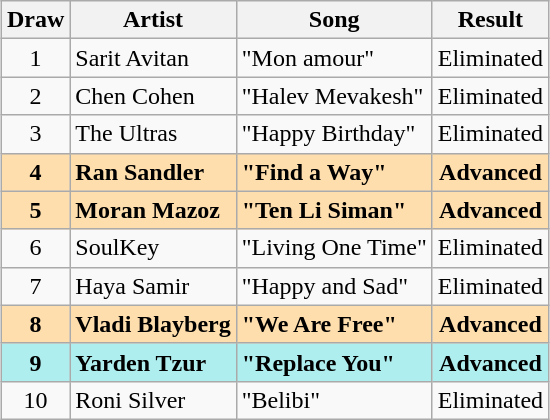<table class="sortable wikitable" style="margin: 1em auto 1em auto; text-align:center">
<tr>
<th>Draw</th>
<th>Artist</th>
<th>Song</th>
<th>Result</th>
</tr>
<tr>
<td>1</td>
<td align="left">Sarit Avitan</td>
<td align="left">"Mon amour"</td>
<td>Eliminated</td>
</tr>
<tr>
<td>2</td>
<td align="left">Chen Cohen</td>
<td align="left">"Halev Mevakesh"</td>
<td>Eliminated</td>
</tr>
<tr>
<td>3</td>
<td align="left">The Ultras</td>
<td align="left">"Happy Birthday"</td>
<td>Eliminated</td>
</tr>
<tr style="font-weight:bold;background:navajowhite;">
<td>4</td>
<td align="left">Ran Sandler</td>
<td align="left">"Find a Way"</td>
<td>Advanced</td>
</tr>
<tr style="font-weight:bold;background:navajowhite;">
<td>5</td>
<td align="left">Moran Mazoz</td>
<td align="left">"Ten Li Siman"</td>
<td>Advanced</td>
</tr>
<tr>
<td>6</td>
<td align="left">SoulKey</td>
<td align="left">"Living One Time"</td>
<td>Eliminated</td>
</tr>
<tr>
<td>7</td>
<td align="left">Haya Samir</td>
<td align="left">"Happy and Sad"</td>
<td>Eliminated</td>
</tr>
<tr style="font-weight:bold;background:navajowhite;">
<td>8</td>
<td align="left">Vladi Blayberg</td>
<td align="left">"We Are Free"</td>
<td>Advanced</td>
</tr>
<tr style="font-weight:bold;background:paleturquoise;">
<td>9</td>
<td align="left">Yarden Tzur</td>
<td align="left">"Replace You"</td>
<td>Advanced</td>
</tr>
<tr>
<td>10</td>
<td align="left">Roni Silver</td>
<td align="left">"Belibi"</td>
<td>Eliminated</td>
</tr>
</table>
